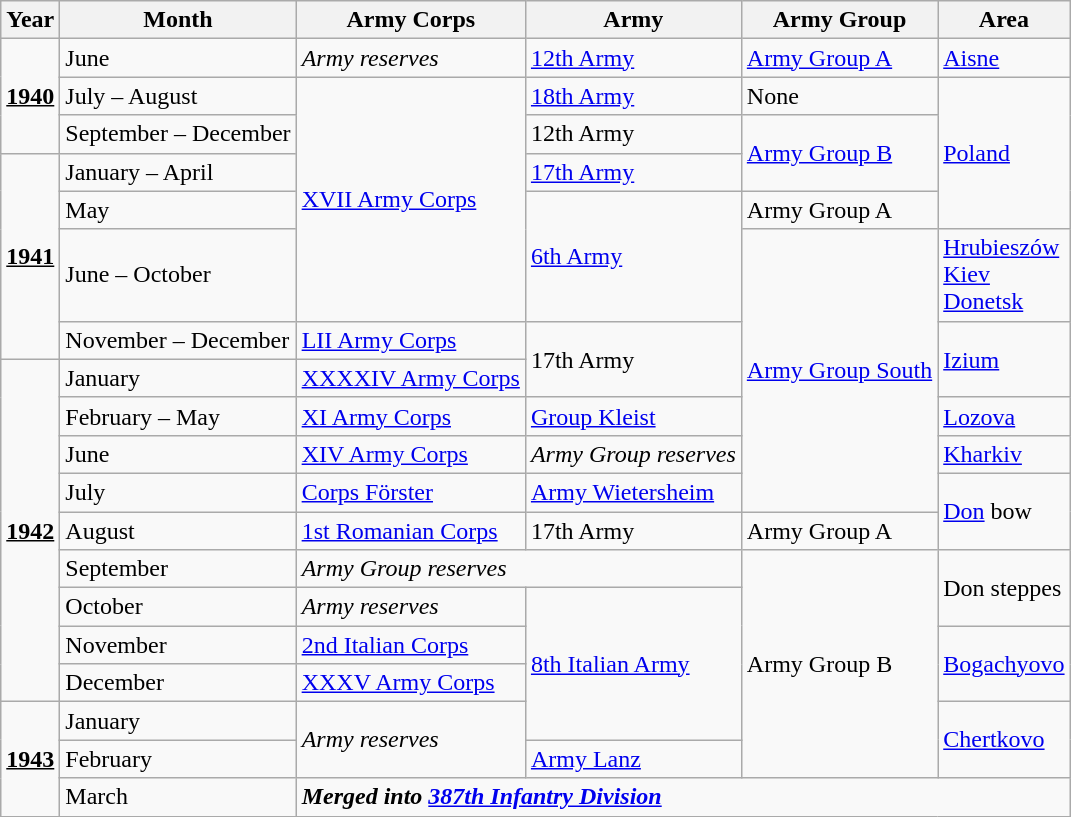<table class="wikitable">
<tr>
<th>Year</th>
<th>Month</th>
<th>Army Corps</th>
<th>Army</th>
<th>Army Group</th>
<th>Area</th>
</tr>
<tr>
<td rowspan="3"><strong><u>1940</u></strong></td>
<td>June</td>
<td><em>Army reserves</em></td>
<td><a href='#'>12th Army</a></td>
<td><a href='#'>Army Group A</a></td>
<td><a href='#'>Aisne</a></td>
</tr>
<tr>
<td>July – August</td>
<td rowspan="5"><a href='#'>XVII Army Corps</a></td>
<td><a href='#'>18th Army</a></td>
<td>None</td>
<td rowspan="4"><a href='#'>Poland</a></td>
</tr>
<tr>
<td>September – December</td>
<td>12th Army</td>
<td rowspan="2"><a href='#'>Army Group B</a></td>
</tr>
<tr>
<td rowspan="4"><strong><u>1941</u></strong></td>
<td>January – April</td>
<td><a href='#'>17th Army</a></td>
</tr>
<tr>
<td>May</td>
<td rowspan="2"><a href='#'>6th Army</a></td>
<td>Army Group A</td>
</tr>
<tr>
<td>June – October</td>
<td rowspan="6"><a href='#'>Army Group South</a></td>
<td><a href='#'>Hrubieszów</a><br><a href='#'>Kiev</a><br><a href='#'>Donetsk</a></td>
</tr>
<tr>
<td>November – December</td>
<td><a href='#'>LII Army Corps</a></td>
<td rowspan="2">17th Army</td>
<td rowspan="2"><a href='#'>Izium</a></td>
</tr>
<tr>
<td rowspan="9"><strong><u>1942</u></strong></td>
<td>January</td>
<td><a href='#'>XXXXIV Army Corps</a></td>
</tr>
<tr>
<td>February – May</td>
<td><a href='#'>XI Army Corps</a></td>
<td><a href='#'>Group Kleist</a></td>
<td><a href='#'>Lozova</a></td>
</tr>
<tr>
<td>June</td>
<td><a href='#'>XIV Army Corps</a></td>
<td><em>Army Group reserves</em></td>
<td><a href='#'>Kharkiv</a></td>
</tr>
<tr>
<td>July</td>
<td><a href='#'>Corps Förster</a></td>
<td><a href='#'>Army Wietersheim</a></td>
<td rowspan="2"><a href='#'>Don</a> bow</td>
</tr>
<tr>
<td>August</td>
<td><a href='#'>1st Romanian Corps</a></td>
<td>17th Army</td>
<td>Army Group A</td>
</tr>
<tr>
<td>September</td>
<td colspan="2"><em>Army Group reserves</em></td>
<td rowspan="6">Army Group B</td>
<td rowspan="2">Don steppes</td>
</tr>
<tr>
<td>October</td>
<td><em>Army reserves</em></td>
<td rowspan="4"><a href='#'>8th Italian Army</a></td>
</tr>
<tr>
<td>November</td>
<td><a href='#'>2nd Italian Corps</a></td>
<td rowspan="2"><a href='#'>Bogachyovo</a></td>
</tr>
<tr>
<td>December</td>
<td><a href='#'>XXXV Army Corps</a></td>
</tr>
<tr>
<td rowspan="3"><strong><u>1943</u></strong></td>
<td>January</td>
<td rowspan="2"><em>Army reserves</em></td>
<td rowspan="2"><a href='#'>Chertkovo</a></td>
</tr>
<tr>
<td>February</td>
<td><a href='#'>Army Lanz</a></td>
</tr>
<tr>
<td>March</td>
<td colspan="4"><strong><em>Merged into <a href='#'>387th Infantry Division</a></em></strong></td>
</tr>
</table>
